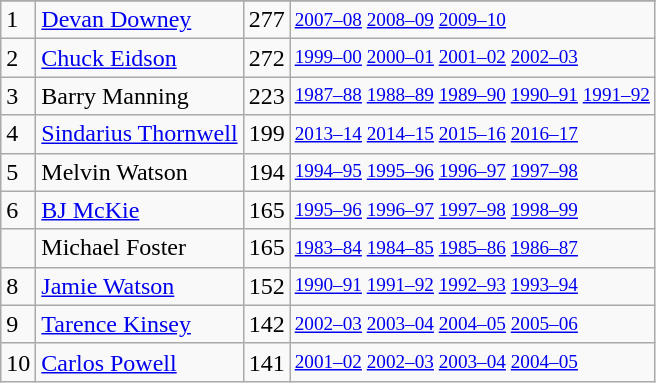<table class="wikitable">
<tr>
</tr>
<tr>
<td>1</td>
<td><a href='#'>Devan Downey</a></td>
<td>277</td>
<td style="font-size:80%;"><a href='#'>2007–08</a> <a href='#'>2008–09</a> <a href='#'>2009–10</a></td>
</tr>
<tr>
<td>2</td>
<td><a href='#'>Chuck Eidson</a></td>
<td>272</td>
<td style="font-size:80%;"><a href='#'>1999–00</a> <a href='#'>2000–01</a> <a href='#'>2001–02</a> <a href='#'>2002–03</a></td>
</tr>
<tr>
<td>3</td>
<td>Barry Manning</td>
<td>223</td>
<td style="font-size:80%;"><a href='#'>1987–88</a> <a href='#'>1988–89</a> <a href='#'>1989–90</a> <a href='#'>1990–91</a> <a href='#'>1991–92</a></td>
</tr>
<tr>
<td>4</td>
<td><a href='#'>Sindarius Thornwell</a></td>
<td>199</td>
<td style="font-size:80%;"><a href='#'>2013–14</a> <a href='#'>2014–15</a> <a href='#'>2015–16</a> <a href='#'>2016–17</a></td>
</tr>
<tr>
<td>5</td>
<td>Melvin Watson</td>
<td>194</td>
<td style="font-size:80%;"><a href='#'>1994–95</a> <a href='#'>1995–96</a> <a href='#'>1996–97</a> <a href='#'>1997–98</a></td>
</tr>
<tr>
<td>6</td>
<td><a href='#'>BJ McKie</a></td>
<td>165</td>
<td style="font-size:80%;"><a href='#'>1995–96</a> <a href='#'>1996–97</a> <a href='#'>1997–98</a> <a href='#'>1998–99</a></td>
</tr>
<tr>
<td></td>
<td>Michael Foster</td>
<td>165</td>
<td style="font-size:80%;"><a href='#'>1983–84</a> <a href='#'>1984–85</a> <a href='#'>1985–86</a> <a href='#'>1986–87</a></td>
</tr>
<tr>
<td>8</td>
<td><a href='#'>Jamie Watson</a></td>
<td>152</td>
<td style="font-size:80%;"><a href='#'>1990–91</a> <a href='#'>1991–92</a> <a href='#'>1992–93</a> <a href='#'>1993–94</a></td>
</tr>
<tr>
<td>9</td>
<td><a href='#'>Tarence Kinsey</a></td>
<td>142</td>
<td style="font-size:80%;"><a href='#'>2002–03</a> <a href='#'>2003–04</a> <a href='#'>2004–05</a> <a href='#'>2005–06</a></td>
</tr>
<tr>
<td>10</td>
<td><a href='#'>Carlos Powell</a></td>
<td>141</td>
<td style="font-size:80%;"><a href='#'>2001–02</a> <a href='#'>2002–03</a> <a href='#'>2003–04</a> <a href='#'>2004–05</a></td>
</tr>
</table>
